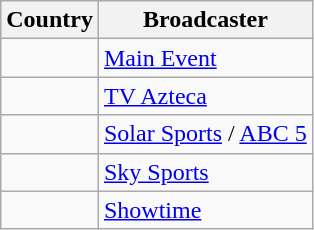<table class="wikitable">
<tr>
<th align=center>Country</th>
<th align=center>Broadcaster</th>
</tr>
<tr>
<td></td>
<td><a href='#'>Main Event</a></td>
</tr>
<tr>
<td></td>
<td><a href='#'>TV Azteca</a></td>
</tr>
<tr>
<td></td>
<td><a href='#'>Solar Sports</a> / <a href='#'>ABC 5</a></td>
</tr>
<tr>
<td></td>
<td><a href='#'>Sky Sports</a></td>
</tr>
<tr>
<td></td>
<td><a href='#'>Showtime</a></td>
</tr>
</table>
